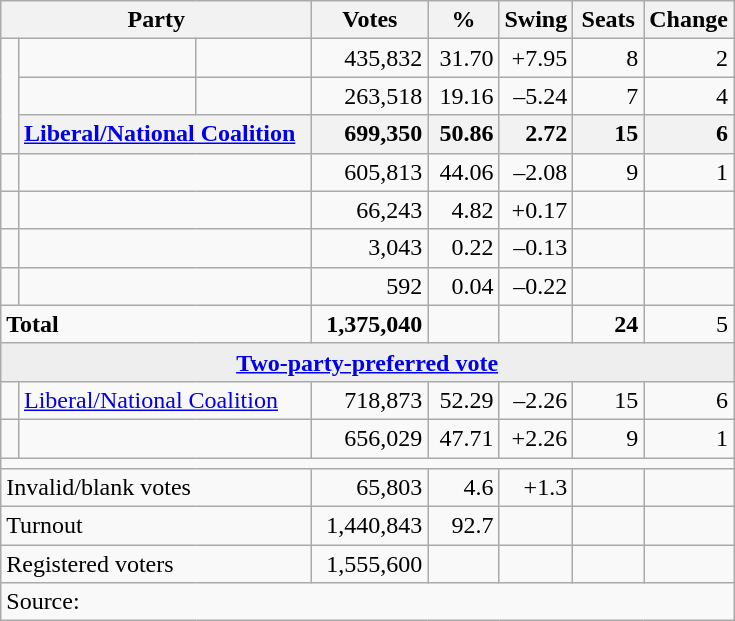<table class="wikitable">
<tr>
<th colspan="3" style="width:200px"><strong>Party</strong></th>
<th style="width:70px; text-align:center;"><strong>Votes</strong></th>
<th style="width:40px; text-align:center;"><strong>%</strong></th>
<th style="width:40px; text-align:center;"><strong>Swing</strong></th>
<th style="width:40px; text-align:center;"><strong>Seats</strong></th>
<th style="width:40px; text-align:center;"><strong>Change</strong></th>
</tr>
<tr>
<td rowspan="3"> </td>
<td> </td>
<td></td>
<td align=right>435,832</td>
<td align=right>31.70</td>
<td align=right>+7.95</td>
<td align=right>8</td>
<td align=right> 2</td>
</tr>
<tr>
<td> </td>
<td></td>
<td align=right>263,518</td>
<td align=right>19.16</td>
<td align=right>–5.24</td>
<td align=right>7</td>
<td align=right> 4</td>
</tr>
<tr>
<th colspan="2" style="text-align:left;"><a href='#'>Liberal/National Coalition</a></th>
<th style="text-align:right;">699,350</th>
<th style="text-align:right;">50.86</th>
<th style="text-align:right;">2.72</th>
<th style="text-align:right;">15</th>
<th style="text-align:right;"> 6</th>
</tr>
<tr>
<td> </td>
<td colspan=2></td>
<td align=right>605,813</td>
<td align=right>44.06</td>
<td align=right>–2.08</td>
<td align=right>9</td>
<td align=right> 1</td>
</tr>
<tr>
<td> </td>
<td colspan=2></td>
<td align=right>66,243</td>
<td align=right>4.82</td>
<td align=right>+0.17</td>
<td align=right></td>
<td align=right></td>
</tr>
<tr>
<td> </td>
<td colspan=2></td>
<td align=right>3,043</td>
<td align=right>0.22</td>
<td align=right>–0.13</td>
<td align=right></td>
<td align=right></td>
</tr>
<tr>
<td> </td>
<td colspan=2></td>
<td align=right>592</td>
<td align=right>0.04</td>
<td align=right>–0.22</td>
<td align=right></td>
<td align=right></td>
</tr>
<tr>
<td colspan="3" align="left"><strong>Total</strong></td>
<td align=right><strong>1,375,040</strong></td>
<td align=right></td>
<td align=right></td>
<td align=right><strong>24</strong></td>
<td align=right> 5</td>
</tr>
<tr>
<td colspan="8" style="text-align:center; background:#eee;"><strong><a href='#'>Two-party-preferred vote</a></strong></td>
</tr>
<tr>
<td> </td>
<td colspan=2><a href='#'>Liberal/National Coalition</a></td>
<td align=right>718,873</td>
<td align=right>52.29</td>
<td align=right>–2.26</td>
<td align=right>15</td>
<td align=right> 6</td>
</tr>
<tr>
<td> </td>
<td colspan=2></td>
<td align=right>656,029</td>
<td align=right>47.71</td>
<td align=right>+2.26</td>
<td align=right>9</td>
<td align=right> 1</td>
</tr>
<tr>
<td colspan="8"></td>
</tr>
<tr>
<td colspan="3" style="text-align:left;">Invalid/blank votes</td>
<td align="right">65,803</td>
<td align="right">4.6</td>
<td align="right">+1.3</td>
<td></td>
<td></td>
</tr>
<tr>
<td colspan="3" style="text-align:left;">Turnout</td>
<td align="right">1,440,843</td>
<td align="right">92.7</td>
<td align="right"></td>
<td></td>
<td></td>
</tr>
<tr>
<td colspan="3" style="text-align:left;">Registered voters</td>
<td align="right">1,555,600</td>
<td></td>
<td></td>
<td></td>
<td></td>
</tr>
<tr>
<td colspan="8" align="left">Source: </td>
</tr>
</table>
